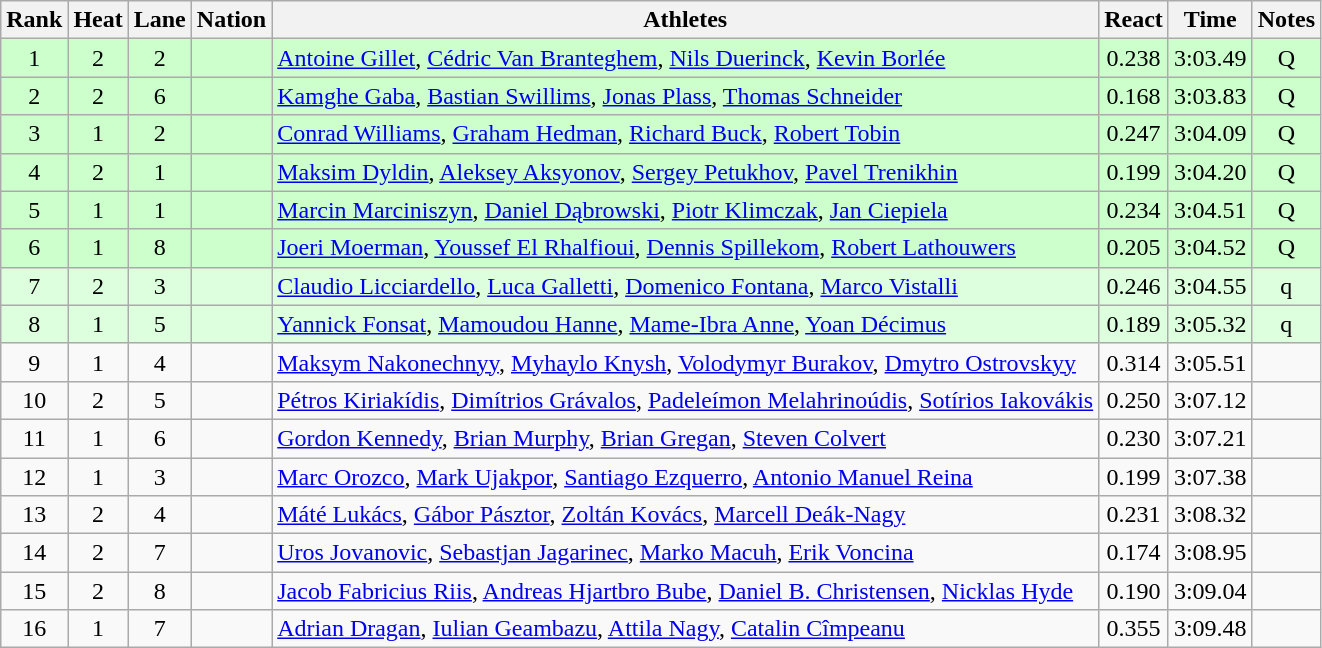<table class="wikitable sortable" style="text-align:center">
<tr>
<th>Rank</th>
<th>Heat</th>
<th>Lane</th>
<th>Nation</th>
<th>Athletes</th>
<th>React</th>
<th>Time</th>
<th>Notes</th>
</tr>
<tr bgcolor=ccffcc>
<td>1</td>
<td>2</td>
<td>2</td>
<td align=left></td>
<td align=left><a href='#'>Antoine Gillet</a>, <a href='#'>Cédric Van Branteghem</a>, <a href='#'>Nils Duerinck</a>, <a href='#'>Kevin Borlée</a></td>
<td>0.238</td>
<td>3:03.49</td>
<td>Q</td>
</tr>
<tr bgcolor=ccffcc>
<td>2</td>
<td>2</td>
<td>6</td>
<td align=left></td>
<td align=left><a href='#'>Kamghe Gaba</a>, <a href='#'>Bastian Swillims</a>, <a href='#'>Jonas Plass</a>, <a href='#'>Thomas Schneider</a></td>
<td>0.168</td>
<td>3:03.83</td>
<td>Q</td>
</tr>
<tr bgcolor=ccffcc>
<td>3</td>
<td>1</td>
<td>2</td>
<td align=left></td>
<td align=left><a href='#'>Conrad Williams</a>, <a href='#'>Graham Hedman</a>, <a href='#'>Richard Buck</a>, <a href='#'>Robert Tobin</a></td>
<td>0.247</td>
<td>3:04.09</td>
<td>Q</td>
</tr>
<tr bgcolor=ccffcc>
<td>4</td>
<td>2</td>
<td>1</td>
<td align=left></td>
<td align=left><a href='#'>Maksim Dyldin</a>, <a href='#'>Aleksey Aksyonov</a>, <a href='#'>Sergey Petukhov</a>, <a href='#'>Pavel Trenikhin</a></td>
<td>0.199</td>
<td>3:04.20</td>
<td>Q</td>
</tr>
<tr bgcolor=ccffcc>
<td>5</td>
<td>1</td>
<td>1</td>
<td align=left></td>
<td align=left><a href='#'>Marcin Marciniszyn</a>, <a href='#'>Daniel Dąbrowski</a>, <a href='#'>Piotr Klimczak</a>, <a href='#'>Jan Ciepiela</a></td>
<td>0.234</td>
<td>3:04.51</td>
<td>Q</td>
</tr>
<tr bgcolor=ccffcc>
<td>6</td>
<td>1</td>
<td>8</td>
<td align=left></td>
<td align=left><a href='#'>Joeri Moerman</a>, <a href='#'>Youssef El Rhalfioui</a>, <a href='#'>Dennis Spillekom</a>, <a href='#'>Robert Lathouwers</a></td>
<td>0.205</td>
<td>3:04.52</td>
<td>Q</td>
</tr>
<tr bgcolor=ddffdd>
<td>7</td>
<td>2</td>
<td>3</td>
<td align=left></td>
<td align=left><a href='#'>Claudio Licciardello</a>, <a href='#'>Luca Galletti</a>, <a href='#'>Domenico Fontana</a>, <a href='#'>Marco Vistalli</a></td>
<td>0.246</td>
<td>3:04.55</td>
<td>q</td>
</tr>
<tr bgcolor=ddffdd>
<td>8</td>
<td>1</td>
<td>5</td>
<td align=left></td>
<td align=left><a href='#'>Yannick Fonsat</a>, <a href='#'>Mamoudou Hanne</a>, <a href='#'>Mame-Ibra Anne</a>, <a href='#'>Yoan Décimus</a></td>
<td>0.189</td>
<td>3:05.32</td>
<td>q</td>
</tr>
<tr>
<td>9</td>
<td>1</td>
<td>4</td>
<td align=left></td>
<td align=left><a href='#'>Maksym Nakonechnyy</a>, <a href='#'>Myhaylo Knysh</a>, <a href='#'>Volodymyr Burakov</a>, <a href='#'>Dmytro Ostrovskyy</a></td>
<td>0.314</td>
<td>3:05.51</td>
<td></td>
</tr>
<tr>
<td>10</td>
<td>2</td>
<td>5</td>
<td align=left></td>
<td align=left><a href='#'>Pétros Kiriakídis</a>, <a href='#'>Dimítrios Grávalos</a>, <a href='#'>Padeleímon Melahrinoúdis</a>, <a href='#'>Sotírios Iakovákis</a></td>
<td>0.250</td>
<td>3:07.12</td>
<td></td>
</tr>
<tr>
<td>11</td>
<td>1</td>
<td>6</td>
<td align=left></td>
<td align=left><a href='#'>Gordon Kennedy</a>, <a href='#'>Brian Murphy</a>, <a href='#'>Brian Gregan</a>, <a href='#'>Steven Colvert</a></td>
<td>0.230</td>
<td>3:07.21</td>
<td></td>
</tr>
<tr>
<td>12</td>
<td>1</td>
<td>3</td>
<td align=left></td>
<td align=left><a href='#'>Marc Orozco</a>, <a href='#'>Mark Ujakpor</a>, <a href='#'>Santiago Ezquerro</a>, <a href='#'>Antonio Manuel Reina</a></td>
<td>0.199</td>
<td>3:07.38</td>
<td></td>
</tr>
<tr>
<td>13</td>
<td>2</td>
<td>4</td>
<td align=left></td>
<td align=left><a href='#'>Máté Lukács</a>, <a href='#'>Gábor Pásztor</a>, <a href='#'>Zoltán Kovács</a>, <a href='#'>Marcell Deák-Nagy</a></td>
<td>0.231</td>
<td>3:08.32</td>
<td></td>
</tr>
<tr>
<td>14</td>
<td>2</td>
<td>7</td>
<td align=left></td>
<td align=left><a href='#'>Uros Jovanovic</a>, <a href='#'>Sebastjan Jagarinec</a>, <a href='#'>Marko Macuh</a>, <a href='#'>Erik Voncina</a></td>
<td>0.174</td>
<td>3:08.95</td>
<td></td>
</tr>
<tr>
<td>15</td>
<td>2</td>
<td>8</td>
<td align=left></td>
<td align=left><a href='#'>Jacob Fabricius Riis</a>, <a href='#'>Andreas Hjartbro Bube</a>, <a href='#'>Daniel B. Christensen</a>, <a href='#'>Nicklas Hyde</a></td>
<td>0.190</td>
<td>3:09.04</td>
<td></td>
</tr>
<tr>
<td>16</td>
<td>1</td>
<td>7</td>
<td align=left></td>
<td align=left><a href='#'>Adrian Dragan</a>, <a href='#'>Iulian Geambazu</a>, <a href='#'>Attila Nagy</a>, <a href='#'>Catalin Cîmpeanu</a></td>
<td>0.355</td>
<td>3:09.48</td>
<td></td>
</tr>
</table>
